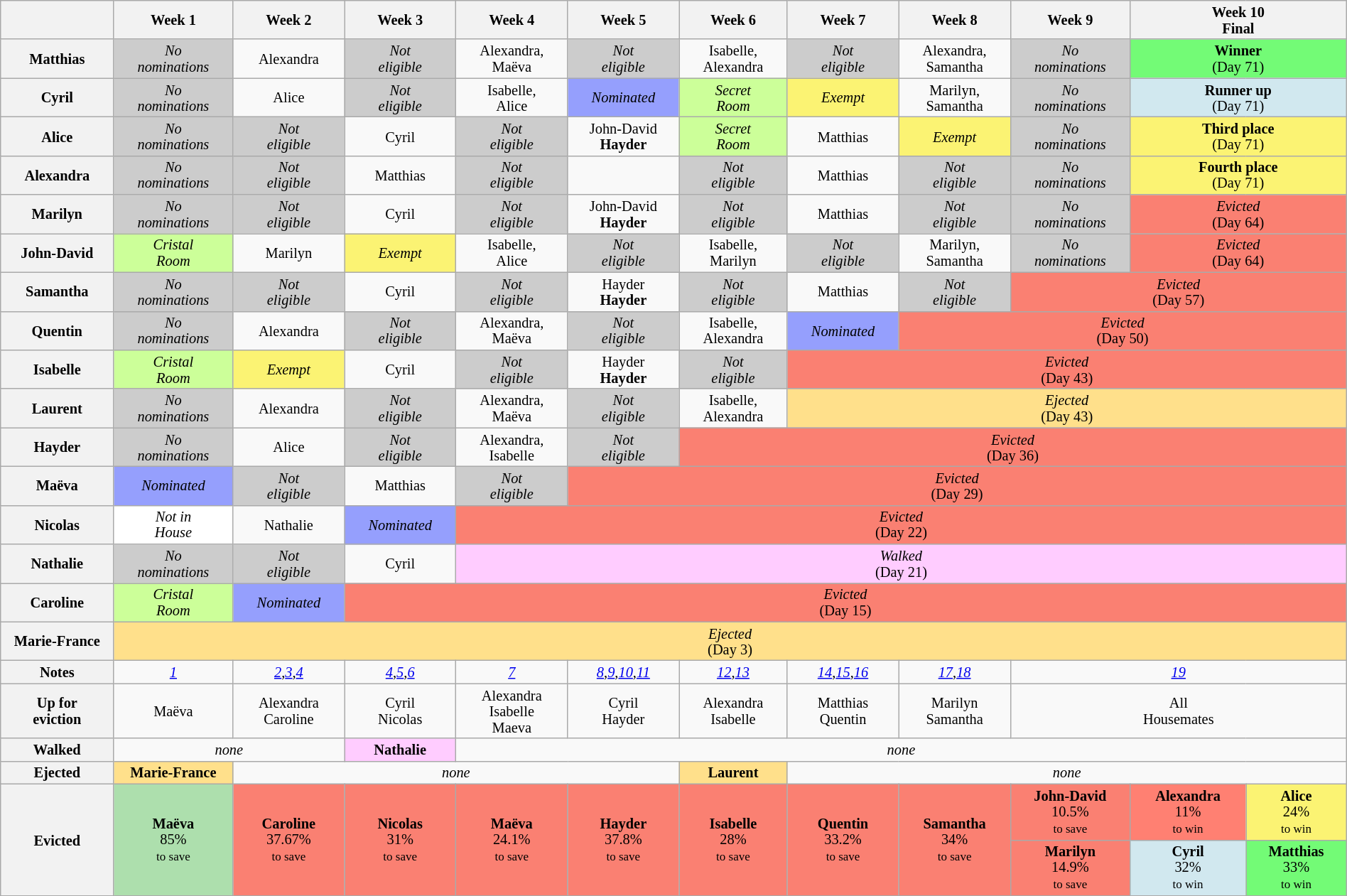<table class="wikitable" style="text-align:center; width:100%; font-size:85%; line-height:15px;">
<tr>
<th style="width:5%"></th>
<th style="width:5%">Week 1</th>
<th style="width:5%">Week 2</th>
<th style="width:5%">Week 3</th>
<th style="width:5%">Week 4</th>
<th style="width:5%">Week 5</th>
<th style="width:5%">Week 6</th>
<th style="width:5%">Week 7</th>
<th style="width:5%">Week 8</th>
<th style="width:5%">Week 9</th>
<th colspan="2" style="width:10%">Week 10<br>Final</th>
</tr>
<tr>
<th>Matthias</th>
<td style="background:#ccc;"><em>No<br>nominations</em></td>
<td>Alexandra</td>
<td style="background:#ccc;"><em>Not<br>eligible</em></td>
<td>Alexandra,<br>Maëva</td>
<td style="background:#ccc;"><em>Not<br>eligible</em></td>
<td>Isabelle,<br>Alexandra</td>
<td style="background:#ccc;"><em>Not<br>eligible</em></td>
<td>Alexandra,<br>Samantha</td>
<td style="background:#ccc;"><em>No<br>nominations</em></td>
<td colspan="2" style="background:#73FB76;"><strong>Winner</strong><br>(Day 71)</td>
</tr>
<tr>
<th>Cyril</th>
<td style="background:#ccc;"><em>No<br>nominations</em></td>
<td>Alice</td>
<td style="background:#ccc;"><em>Not<br>eligible</em></td>
<td>Isabelle,<br>Alice</td>
<td style="background:#959FFD;"><em>Nominated</em></td>
<td style="background:rgb(204, 255, 153);"><em>Secret<br>Room</em></td>
<td style="background:#FBF373;"><em>Exempt</em></td>
<td>Marilyn,<br>Samantha</td>
<td style="background:#ccc;"><em>No<br>nominations</em></td>
<td colspan="2" style="background:#D1E8EF"><strong>Runner up</strong><br>(Day 71)</td>
</tr>
<tr>
<th>Alice</th>
<td style="background:#ccc;"><em>No<br>nominations</em></td>
<td style="background:#ccc;"><em>Not<br>eligible</em></td>
<td>Cyril</td>
<td style="background:#ccc;"><em>Not<br>eligible</em></td>
<td>John-David<br><strong>Hayder</strong></td>
<td style="background:rgb(204, 255, 153);"><em>Secret<br>Room</em></td>
<td>Matthias</td>
<td style="background:#FBF373;"><em>Exempt</em></td>
<td style="background:#ccc;"><em>No<br>nominations</em></td>
<td colspan="2" style="background:#FBF373;"><strong>Third place</strong><br>(Day 71)</td>
</tr>
<tr>
<th>Alexandra</th>
<td style="background:#ccc;"><em>No<br>nominations</em></td>
<td style="background:#ccc;"><em>Not<br>eligible</em></td>
<td>Matthias</td>
<td style="background:#ccc;"><em>Not<br>eligible</em></td>
<td><br><strong></strong></td>
<td style="background:#ccc;"><em>Not<br>eligible</em></td>
<td>Matthias</td>
<td style="background:#ccc;"><em>Not<br>eligible</em></td>
<td style="background:#ccc;"><em>No<br>nominations</em></td>
<td colspan="2" style="background:#FBF373;"><strong>Fourth place</strong><br>(Day 71)</td>
</tr>
<tr>
<th>Marilyn</th>
<td style="background:#ccc;"><em>No<br>nominations</em></td>
<td style="background:#ccc;"><em>Not<br>eligible</em></td>
<td>Cyril</td>
<td style="background:#ccc;"><em>Not<br>eligible</em></td>
<td>John-David<br><strong>Hayder</strong></td>
<td style="background:#ccc;"><em>Not<br>eligible</em></td>
<td>Matthias</td>
<td style="background:#ccc;"><em>Not<br>eligible</em></td>
<td style="background:#ccc;"><em>No<br>nominations</em></td>
<td style="background:salmon;" colspan="2"><em>Evicted</em><br>(Day 64)</td>
</tr>
<tr>
<th>John-David</th>
<td style="background:rgb(204, 255, 153);"><em>Cristal<br>Room</em></td>
<td>Marilyn</td>
<td style="background:#FBF373;"><em>Exempt</em></td>
<td>Isabelle,<br>Alice</td>
<td style="background:#ccc;"><em>Not<br>eligible</em></td>
<td>Isabelle,<br>Marilyn</td>
<td style="background:#ccc;"><em>Not<br>eligible</em></td>
<td>Marilyn,<br>Samantha</td>
<td style="background:#ccc;"><em>No<br>nominations</em></td>
<td style="background:salmon;" colspan="2"><em>Evicted</em><br>(Day 64)</td>
</tr>
<tr>
<th>Samantha</th>
<td style="background:#ccc;"><em>No<br>nominations</em></td>
<td style="background:#ccc;"><em>Not<br>eligible</em></td>
<td>Cyril</td>
<td style="background:#ccc;"><em>Not<br>eligible</em></td>
<td>Hayder<br><strong>Hayder</strong></td>
<td style="background:#ccc;"><em>Not<br>eligible</em></td>
<td>Matthias</td>
<td style="background:#ccc;"><em>Not<br>eligible</em></td>
<td style="background:salmon;" colspan="3"><em>Evicted</em><br>(Day 57)</td>
</tr>
<tr>
<th>Quentin</th>
<td style="background:#ccc;"><em>No<br>nominations</em></td>
<td>Alexandra</td>
<td style="background:#ccc;"><em>Not<br>eligible</em></td>
<td>Alexandra,<br>Maëva</td>
<td style="background:#ccc;"><em>Not<br>eligible</em></td>
<td>Isabelle,<br>Alexandra</td>
<td style="background:#959FFD;"><em>Nominated</em></td>
<td style="background:salmon;" colspan="4"><em>Evicted</em><br>(Day 50)</td>
</tr>
<tr>
<th>Isabelle</th>
<td style="background:rgb(204, 255, 153);"><em>Cristal<br>Room</em></td>
<td style="background:#FBF373;"><em>Exempt</em></td>
<td>Cyril</td>
<td style="background:#ccc;"><em>Not<br>eligible</em></td>
<td>Hayder<br><strong>Hayder</strong></td>
<td style="background:#ccc;"><em>Not<br>eligible</em></td>
<td style="background:salmon;" colspan="5"><em>Evicted</em><br>(Day 43)</td>
</tr>
<tr>
<th>Laurent</th>
<td style="background:#ccc;"><em>No<br>nominations</em></td>
<td>Alexandra</td>
<td style="background:#ccc;"><em>Not<br>eligible</em></td>
<td>Alexandra,<br>Maëva</td>
<td style="background:#ccc;"><em>Not<br>eligible</em></td>
<td>Isabelle,<br>Alexandra</td>
<td style="background:#ffe08b;" colspan="5"><em>Ejected</em><br>(Day 43)</td>
</tr>
<tr>
<th>Hayder</th>
<td style="background:#ccc;"><em>No<br>nominations</em></td>
<td>Alice</td>
<td style="background:#ccc;"><em>Not<br>eligible</em></td>
<td>Alexandra,<br>Isabelle</td>
<td style="background:#ccc;"><em>Not<br>eligible</em></td>
<td style="background:salmon;" colspan="6"><em>Evicted</em><br>(Day 36)</td>
</tr>
<tr>
<th>Maëva</th>
<td style="background:#959FFD;"><em>Nominated</em></td>
<td style="background:#ccc;"><em>Not<br>eligible</em></td>
<td>Matthias</td>
<td style="background:#ccc;"><em>Not<br>eligible</em></td>
<td style="background:salmon;" colspan="7"><em>Evicted</em><br>(Day 29)</td>
</tr>
<tr>
<th>Nicolas</th>
<td style="background:#fff;"><em>Not in<br>House</em></td>
<td>Nathalie</td>
<td style="background:#959FFD;"><em>Nominated</em></td>
<td style="background:salmon;" colspan="8"><em>Evicted</em><br>(Day 22)</td>
</tr>
<tr>
<th>Nathalie</th>
<td style="background:#ccc;"><em>No<br>nominations</em></td>
<td style="background:#ccc;"><em>Not<br>eligible</em></td>
<td>Cyril</td>
<td style="background:#fcf;" colspan="8"><em>Walked</em><br>(Day 21)</td>
</tr>
<tr>
<th>Caroline</th>
<td style="background:rgb(204, 255, 153);"><em>Cristal<br>Room</em></td>
<td style="background:#959FFD;"><em>Nominated</em></td>
<td style="background:salmon;" colspan="9"><em>Evicted</em><br>(Day 15)</td>
</tr>
<tr>
<th>Marie-France</th>
<td style="background:#ffe08b;" colspan="11"><em>Ejected</em><br>(Day 3)</td>
</tr>
<tr>
<th>Notes</th>
<td><em><a href='#'>1</a></em></td>
<td><em><a href='#'>2</a></em>,<em><a href='#'>3</a></em>,<em><a href='#'>4</a></em></td>
<td><em><a href='#'>4</a></em>,<em><a href='#'>5</a></em>,<em><a href='#'>6</a></em></td>
<td><em><a href='#'>7</a></em></td>
<td><em><a href='#'>8</a></em>,<em><a href='#'>9</a></em>,<em><a href='#'>10</a></em>,<em><a href='#'>11</a></em></td>
<td><em><a href='#'>12</a></em>,<em><a href='#'>13</a></em></td>
<td><em><a href='#'>14</a></em>,<em><a href='#'>15</a></em>,<em><a href='#'>16</a></em></td>
<td><em><a href='#'>17</a></em>,<em><a href='#'>18</a></em></td>
<td colspan="3"><em><a href='#'>19</a></em></td>
</tr>
<tr>
<th>Up for<br>eviction</th>
<td>Maëva</td>
<td>Alexandra<br>Caroline</td>
<td>Cyril<br>Nicolas</td>
<td>Alexandra<br>Isabelle<br>Maeva</td>
<td>Cyril<br>Hayder</td>
<td>Alexandra<br>Isabelle</td>
<td>Matthias<br>Quentin</td>
<td>Marilyn<br>Samantha</td>
<td colspan="3">All<br>Housemates</td>
</tr>
<tr>
<th>Walked</th>
<td colspan="2"><em>none</em></td>
<td style="background:#fcf;"><strong>Nathalie</strong></td>
<td colspan="8"><em>none</em></td>
</tr>
<tr>
<th>Ejected</th>
<td style="background:#ffe08b"><strong>Marie-France</strong></td>
<td colspan="4"><em>none</em></td>
<td style="background:#ffe08b"><strong>Laurent</strong></td>
<td colspan="5"><em>none</em></td>
</tr>
<tr>
<th rowspan=2>Evicted</th>
<td style="background:#addfad;" rowspan=2><strong>Maëva</strong><br>85%<br><small>to save</small></td>
<td style="background:salmon;" rowspan="2"><strong>Caroline</strong><br>37.67%<br><small>to save</small></td>
<td style="background:salmon;" rowspan="2"><strong>Nicolas</strong><br>31%<br><small>to save</small></td>
<td style="background:salmon;" rowspan="2"><strong>Maëva</strong><br>24.1%<br><small>to save</small></td>
<td style="background:salmon;" rowspan="2"><strong>Hayder</strong><br>37.8%<br><small>to save</small></td>
<td style="background:salmon;" rowspan="2"><strong>Isabelle</strong><br>28%<br><small>to save</small></td>
<td style="background:salmon;" rowspan="2"><strong>Quentin</strong><br>33.2%<br><small>to save</small></td>
<td style="background:salmon;" rowspan="2"><strong>Samantha</strong><br>34%<br><small>to save</small></td>
<td style="background:salmon;"><strong>John-David</strong><br>10.5%<br><small>to save</small></td>
<td style="background:#ff8072;"><strong>Alexandra</strong><br>11%<br><small>to win</small></td>
<td style="background:#FBF373;"><strong>Alice</strong><br>24%<br><small>to win</small></td>
</tr>
<tr>
<td style="background:salmon;"><strong>Marilyn</strong><br>14.9%<br><small>to save</small></td>
<td style="background:#d1e8ef;"><strong>Cyril</strong><br>32%<br><small>to win</small></td>
<td style="background:#73fb76;"><strong>Matthias</strong><br>33%<br><small>to win</small></td>
</tr>
</table>
